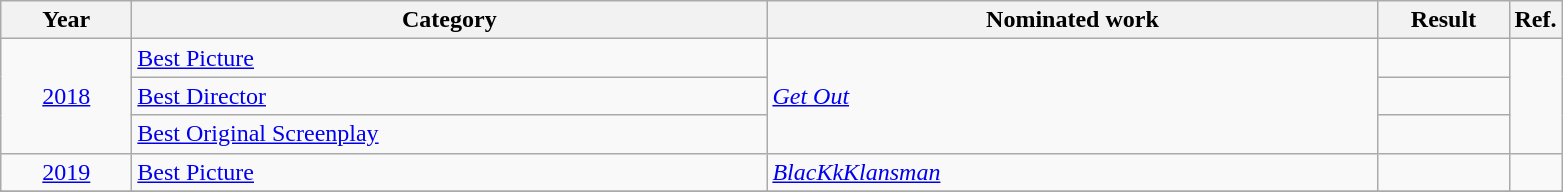<table class=wikitable>
<tr>
<th scope="col" style="width:5em;">Year</th>
<th scope="col" style="width:26em;">Category</th>
<th scope="col" style="width:25em;">Nominated work</th>
<th scope="col" style="width:5em;">Result</th>
<th>Ref.</th>
</tr>
<tr>
<td style="text-align:center;", rowspan="3"><a href='#'>2018</a></td>
<td><a href='#'>Best Picture</a></td>
<td rowspan="3"><em><a href='#'>Get Out</a></em></td>
<td></td>
<td rowspan="3"></td>
</tr>
<tr>
<td><a href='#'>Best Director</a></td>
<td></td>
</tr>
<tr>
<td><a href='#'>Best Original Screenplay</a></td>
<td></td>
</tr>
<tr>
<td style="text-align:center;"><a href='#'>2019</a></td>
<td><a href='#'>Best Picture</a></td>
<td><em><a href='#'>BlacKkKlansman</a></em></td>
<td></td>
<td></td>
</tr>
<tr>
</tr>
</table>
